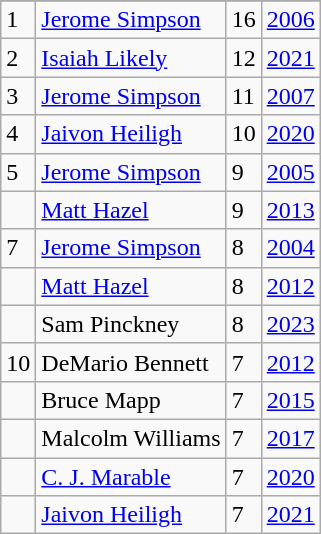<table class="wikitable">
<tr>
</tr>
<tr>
<td>1</td>
<td><a href='#'>Jerome Simpson</a></td>
<td>16</td>
<td><a href='#'>2006</a></td>
</tr>
<tr>
<td>2</td>
<td><a href='#'>Isaiah Likely</a></td>
<td>12</td>
<td><a href='#'>2021</a></td>
</tr>
<tr>
<td>3</td>
<td><a href='#'>Jerome Simpson</a></td>
<td>11</td>
<td><a href='#'>2007</a></td>
</tr>
<tr>
<td>4</td>
<td><a href='#'>Jaivon Heiligh</a></td>
<td>10</td>
<td><a href='#'>2020</a></td>
</tr>
<tr>
<td>5</td>
<td><a href='#'>Jerome Simpson</a></td>
<td>9</td>
<td><a href='#'>2005</a></td>
</tr>
<tr>
<td></td>
<td><a href='#'>Matt Hazel</a></td>
<td>9</td>
<td><a href='#'>2013</a></td>
</tr>
<tr>
<td>7</td>
<td><a href='#'>Jerome Simpson</a></td>
<td>8</td>
<td><a href='#'>2004</a></td>
</tr>
<tr>
<td></td>
<td><a href='#'>Matt Hazel</a></td>
<td>8</td>
<td><a href='#'>2012</a></td>
</tr>
<tr>
<td></td>
<td>Sam Pinckney</td>
<td>8</td>
<td><a href='#'>2023</a></td>
</tr>
<tr>
<td>10</td>
<td>DeMario Bennett</td>
<td>7</td>
<td><a href='#'>2012</a></td>
</tr>
<tr>
<td></td>
<td>Bruce Mapp</td>
<td>7</td>
<td><a href='#'>2015</a></td>
</tr>
<tr>
<td></td>
<td>Malcolm Williams</td>
<td>7</td>
<td><a href='#'>2017</a></td>
</tr>
<tr>
<td></td>
<td><a href='#'>C. J. Marable</a></td>
<td>7</td>
<td><a href='#'>2020</a></td>
</tr>
<tr>
<td></td>
<td><a href='#'>Jaivon Heiligh</a></td>
<td>7</td>
<td><a href='#'>2021</a></td>
</tr>
</table>
